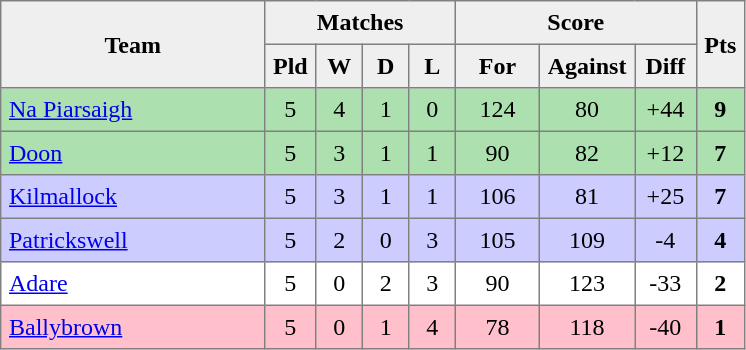<table style=border-collapse:collapse border=1 cellspacing=0 cellpadding=5>
<tr align=center bgcolor=#efefef>
<th rowspan=2 width=165>Team</th>
<th colspan=4>Matches</th>
<th colspan=3>Score</th>
<th rowspan=2width=20>Pts</th>
</tr>
<tr align=center bgcolor=#efefef>
<th width=20>Pld</th>
<th width=20>W</th>
<th width=20>D</th>
<th width=20>L</th>
<th width=45>For</th>
<th width=45>Against</th>
<th width=30>Diff</th>
</tr>
<tr align=center style="background:#ACE1AF;">
<td style="text-align:left;"><a href='#'>Na Piarsaigh</a></td>
<td>5</td>
<td>4</td>
<td>1</td>
<td>0</td>
<td>124</td>
<td>80</td>
<td>+44</td>
<td><strong>9</strong></td>
</tr>
<tr align=center style="background:#ACE1AF;">
<td style="text-align:left;"><a href='#'>Doon</a></td>
<td>5</td>
<td>3</td>
<td>1</td>
<td>1</td>
<td>90</td>
<td>82</td>
<td>+12</td>
<td><strong>7</strong></td>
</tr>
<tr align=center style="background:#ccccff;">
<td style="text-align:left;"><a href='#'>Kilmallock</a></td>
<td>5</td>
<td>3</td>
<td>1</td>
<td>1</td>
<td>106</td>
<td>81</td>
<td>+25</td>
<td><strong>7</strong></td>
</tr>
<tr align=center style="background:#ccccff;">
<td style="text-align:left;"><a href='#'>Patrickswell</a></td>
<td>5</td>
<td>2</td>
<td>0</td>
<td>3</td>
<td>105</td>
<td>109</td>
<td>-4</td>
<td><strong>4</strong></td>
</tr>
<tr align=center>
<td style="text-align:left;"><a href='#'>Adare</a></td>
<td>5</td>
<td>0</td>
<td>2</td>
<td>3</td>
<td>90</td>
<td>123</td>
<td>-33</td>
<td><strong>2</strong></td>
</tr>
<tr align=center style="background:#FFC0CB;">
<td style="text-align:left;"><a href='#'>Ballybrown</a></td>
<td>5</td>
<td>0</td>
<td>1</td>
<td>4</td>
<td>78</td>
<td>118</td>
<td>-40</td>
<td><strong>1</strong></td>
</tr>
</table>
